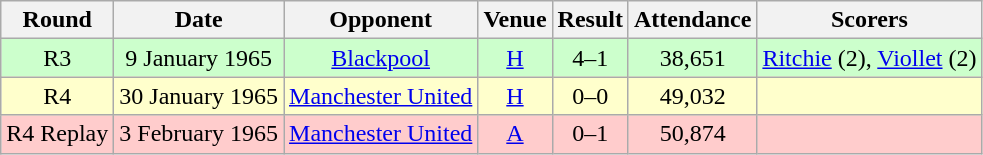<table class="wikitable" style="font-size:100%; text-align:center">
<tr>
<th>Round</th>
<th>Date</th>
<th>Opponent</th>
<th>Venue</th>
<th>Result</th>
<th>Attendance</th>
<th>Scorers</th>
</tr>
<tr style="background-color: #CCFFCC;">
<td>R3</td>
<td>9 January 1965</td>
<td><a href='#'>Blackpool</a></td>
<td><a href='#'>H</a></td>
<td>4–1</td>
<td>38,651</td>
<td><a href='#'>Ritchie</a> (2), <a href='#'>Viollet</a> (2)</td>
</tr>
<tr style="background-color: #FFFFCC;">
<td>R4</td>
<td>30 January 1965</td>
<td><a href='#'>Manchester United</a></td>
<td><a href='#'>H</a></td>
<td>0–0</td>
<td>49,032</td>
<td></td>
</tr>
<tr style="background-color: #FFCCCC;">
<td>R4 Replay</td>
<td>3 February 1965</td>
<td><a href='#'>Manchester United</a></td>
<td><a href='#'>A</a></td>
<td>0–1</td>
<td>50,874</td>
<td></td>
</tr>
</table>
